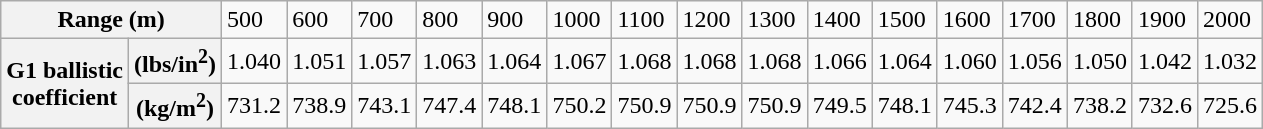<table class="wikitable">
<tr>
<th colspan=2>Range (m)</th>
<td>500</td>
<td>600</td>
<td>700</td>
<td>800</td>
<td>900</td>
<td>1000</td>
<td>1100</td>
<td>1200</td>
<td>1300</td>
<td>1400</td>
<td>1500</td>
<td>1600</td>
<td>1700</td>
<td>1800</td>
<td>1900</td>
<td>2000</td>
</tr>
<tr>
<th rowspan=2>G1 ballistic <br>coefficient</th>
<th>(lbs/in<sup>2</sup>)</th>
<td>1.040</td>
<td>1.051</td>
<td>1.057</td>
<td>1.063</td>
<td>1.064</td>
<td>1.067</td>
<td>1.068</td>
<td>1.068</td>
<td>1.068</td>
<td>1.066</td>
<td>1.064</td>
<td>1.060</td>
<td>1.056</td>
<td>1.050</td>
<td>1.042</td>
<td>1.032</td>
</tr>
<tr>
<th>(kg/m<sup>2</sup>)</th>
<td>731.2</td>
<td>738.9</td>
<td>743.1</td>
<td>747.4</td>
<td>748.1</td>
<td>750.2</td>
<td>750.9</td>
<td>750.9</td>
<td>750.9</td>
<td>749.5</td>
<td>748.1</td>
<td>745.3</td>
<td>742.4</td>
<td>738.2</td>
<td>732.6</td>
<td>725.6</td>
</tr>
</table>
